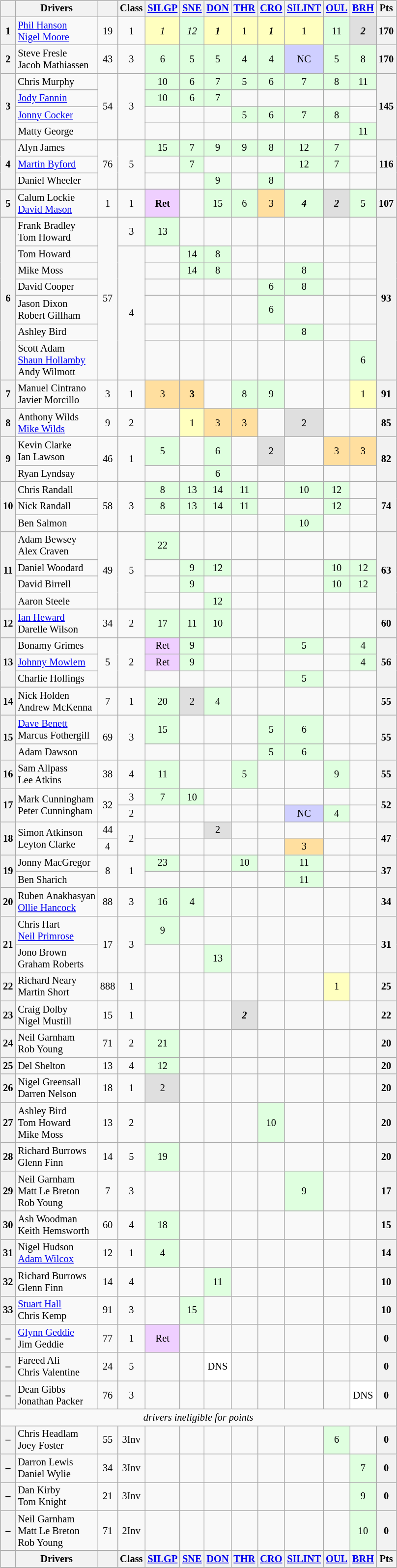<table>
<tr valign="top">
<td><br><table class="wikitable" style="font-size: 85%; text-align:center;">
<tr valign="top">
<th valign="middle"></th>
<th valign="middle">Drivers</th>
<th valign="middle"></th>
<th valign="middle">Class</th>
<th><a href='#'>SILGP</a></th>
<th><a href='#'>SNE</a></th>
<th><a href='#'>DON</a></th>
<th><a href='#'>THR</a></th>
<th><a href='#'>CRO</a></th>
<th><a href='#'>SILINT</a></th>
<th><a href='#'>OUL</a></th>
<th><a href='#'>BRH</a></th>
<th valign=middle>Pts</th>
</tr>
<tr>
<th>1</th>
<td align=left> <a href='#'>Phil Hanson</a><br> <a href='#'>Nigel Moore</a></td>
<td>19</td>
<td>1</td>
<td style="background:#ffffbf;"><em>1</em></td>
<td style="background:#dfffdf;"><em>12</em></td>
<td style="background:#ffffbf;"><strong><em>1</em></strong></td>
<td style="background:#ffffbf;">1</td>
<td style="background:#ffffbf;"><strong><em>1</em></strong></td>
<td style="background:#ffffbf;">1</td>
<td style="background:#dfffdf;">11</td>
<td style="background:#dfdfdf;"><strong><em>2</em></strong></td>
<th>170</th>
</tr>
<tr>
<th>2</th>
<td align=left> Steve Fresle<br> Jacob Mathiassen</td>
<td>43</td>
<td>3</td>
<td style="background:#dfffdf;">6</td>
<td style="background:#dfffdf;">5</td>
<td style="background:#dfffdf;">5</td>
<td style="background:#dfffdf;">4</td>
<td style="background:#dfffdf;">4</td>
<td style="background:#cfcfff;">NC</td>
<td style="background:#dfffdf;">5</td>
<td style="background:#dfffdf;">8</td>
<th>170</th>
</tr>
<tr>
<th rowspan=4>3</th>
<td align=left> Chris Murphy</td>
<td rowspan=4>54</td>
<td rowspan=4>3</td>
<td style="background:#dfffdf;">10</td>
<td style="background:#dfffdf;">6</td>
<td style="background:#dfffdf;">7</td>
<td style="background:#dfffdf;">5</td>
<td style="background:#dfffdf;">6</td>
<td style="background:#dfffdf;">7</td>
<td style="background:#dfffdf;">8</td>
<td style="background:#dfffdf;">11</td>
<th rowspan=4>145</th>
</tr>
<tr>
<td align=left> <a href='#'>Jody Fannin</a></td>
<td style="background:#dfffdf;">10</td>
<td style="background:#dfffdf;">6</td>
<td style="background:#dfffdf;">7</td>
<td></td>
<td></td>
<td></td>
<td></td>
<td></td>
</tr>
<tr>
<td align=left> <a href='#'>Jonny Cocker</a></td>
<td></td>
<td></td>
<td></td>
<td style="background:#dfffdf;">5</td>
<td style="background:#dfffdf;">6</td>
<td style="background:#dfffdf;">7</td>
<td style="background:#dfffdf;">8</td>
<td></td>
</tr>
<tr>
<td align=left> Matty George</td>
<td></td>
<td></td>
<td></td>
<td></td>
<td></td>
<td></td>
<td></td>
<td style="background:#dfffdf;">11</td>
</tr>
<tr>
<th rowspan=3>4</th>
<td align=left> Alyn James</td>
<td rowspan=3>76</td>
<td rowspan=3>5</td>
<td style="background:#dfffdf;">15</td>
<td style="background:#dfffdf;">7</td>
<td style="background:#dfffdf;">9</td>
<td style="background:#dfffdf;">9</td>
<td style="background:#dfffdf;">8</td>
<td style="background:#dfffdf;">12</td>
<td style="background:#dfffdf;">7</td>
<td></td>
<th rowspan=3>116</th>
</tr>
<tr>
<td align=left> <a href='#'>Martin Byford</a></td>
<td></td>
<td style="background:#dfffdf;">7</td>
<td></td>
<td></td>
<td></td>
<td style="background:#dfffdf;">12</td>
<td style="background:#dfffdf;">7</td>
<td></td>
</tr>
<tr>
<td align=left> Daniel Wheeler</td>
<td></td>
<td></td>
<td style="background:#dfffdf;">9</td>
<td></td>
<td style="background:#dfffdf;">8</td>
<td></td>
<td></td>
<td></td>
</tr>
<tr>
<th>5</th>
<td align=left> Calum Lockie<br> <a href='#'>David Mason</a></td>
<td>1</td>
<td>1</td>
<td style="background:#efcfff;"><strong>Ret</strong></td>
<td></td>
<td style="background:#dfffdf;">15</td>
<td style="background:#dfffdf;">6</td>
<td style="background:#ffdf9f;">3</td>
<td style="background:#dfffdf;"><strong><em>4</em></strong></td>
<td style="background:#dfdfdf;"><strong><em>2</em></strong></td>
<td style="background:#dfffdf;">5</td>
<th>107</th>
</tr>
<tr>
<th rowspan=7>6</th>
<td align=left> Frank Bradley<br> Tom Howard</td>
<td rowspan=7>57</td>
<td>3</td>
<td style="background:#DFFFDF;">13</td>
<td></td>
<td></td>
<td></td>
<td></td>
<td></td>
<td></td>
<td></td>
<th rowspan=7>93</th>
</tr>
<tr>
<td align=left> Tom Howard</td>
<td rowspan=6>4</td>
<td></td>
<td style="background:#dfffdf;">14</td>
<td style="background:#dfffdf;">8</td>
<td></td>
<td></td>
<td></td>
<td></td>
<td></td>
</tr>
<tr>
<td align=left> Mike Moss</td>
<td></td>
<td style="background:#dfffdf;">14</td>
<td style="background:#dfffdf;">8</td>
<td></td>
<td></td>
<td style="background:#dfffdf;">8</td>
<td></td>
<td></td>
</tr>
<tr>
<td align=left> David Cooper</td>
<td></td>
<td></td>
<td></td>
<td></td>
<td style="background:#dfffdf;">6</td>
<td style="background:#dfffdf;">8</td>
<td></td>
<td></td>
</tr>
<tr>
<td align=left> Jason Dixon<br> Robert Gillham</td>
<td></td>
<td></td>
<td></td>
<td></td>
<td style="background:#dfffdf;">6</td>
<td></td>
<td></td>
<td></td>
</tr>
<tr>
<td align=left> Ashley Bird</td>
<td></td>
<td></td>
<td></td>
<td></td>
<td></td>
<td style="background:#dfffdf;">8</td>
<td></td>
<td></td>
</tr>
<tr>
<td align=left> Scott Adam<br> <a href='#'>Shaun Hollamby</a><br> Andy Wilmott</td>
<td></td>
<td></td>
<td></td>
<td></td>
<td></td>
<td></td>
<td></td>
<td style="background:#dfffdf;">6</td>
</tr>
<tr>
<th>7</th>
<td align=left> Manuel Cintrano<br> Javier Morcillo</td>
<td>3</td>
<td>1</td>
<td style="background:#ffdf9f;">3</td>
<td style="background:#ffdf9f;"><strong>3</strong></td>
<td></td>
<td style="background:#dfffdf;">8</td>
<td style="background:#dfffdf;">9</td>
<td></td>
<td></td>
<td style="background:#ffffbf;">1</td>
<th>91</th>
</tr>
<tr>
<th>8</th>
<td align=left> Anthony Wilds<br> <a href='#'>Mike Wilds</a></td>
<td>9</td>
<td>2</td>
<td></td>
<td style="background:#ffffbf;">1</td>
<td style="background:#ffdf9f;">3</td>
<td style="background:#ffdf9f;">3</td>
<td></td>
<td style="background:#dfdfdf;">2</td>
<td></td>
<td></td>
<th>85</th>
</tr>
<tr>
<th rowspan=2>9</th>
<td align=left> Kevin Clarke<br> Ian Lawson</td>
<td rowspan=2>46</td>
<td rowspan=2>1</td>
<td style="background:#dfffdf;">5</td>
<td></td>
<td style="background:#dfffdf;">6</td>
<td></td>
<td style="background:#dfdfdf;">2</td>
<td></td>
<td style="background:#ffdf9f;">3</td>
<td style="background:#ffdf9f;">3</td>
<th rowspan=2>82</th>
</tr>
<tr>
<td align=left> Ryan Lyndsay</td>
<td></td>
<td></td>
<td style="background:#dfffdf;">6</td>
<td></td>
<td></td>
<td></td>
<td></td>
<td></td>
</tr>
<tr>
<th rowspan=3>10</th>
<td align=left> Chris Randall</td>
<td rowspan=3>58</td>
<td rowspan=3>3</td>
<td style="background:#dfffdf;">8</td>
<td style="background:#dfffdf;">13</td>
<td style="background:#dfffdf;">14</td>
<td style="background:#dfffdf;">11</td>
<td></td>
<td style="background:#dfffdf;">10</td>
<td style="background:#dfffdf;">12</td>
<td></td>
<th rowspan=3>74</th>
</tr>
<tr>
<td align=left> Nick Randall</td>
<td style="background:#dfffdf;">8</td>
<td style="background:#dfffdf;">13</td>
<td style="background:#dfffdf;">14</td>
<td style="background:#dfffdf;">11</td>
<td></td>
<td></td>
<td style="background:#dfffdf;">12</td>
<td></td>
</tr>
<tr>
<td align=left> Ben Salmon</td>
<td></td>
<td></td>
<td></td>
<td></td>
<td></td>
<td style="background:#dfffdf;">10</td>
<td></td>
<td></td>
</tr>
<tr>
<th rowspan=4>11</th>
<td align=left> Adam Bewsey<br> Alex Craven</td>
<td rowspan=4>49</td>
<td rowspan=4>5</td>
<td style="background:#dfffdf;">22</td>
<td></td>
<td></td>
<td></td>
<td></td>
<td></td>
<td></td>
<td></td>
<th rowspan=4>63</th>
</tr>
<tr>
<td align=left> Daniel Woodard</td>
<td></td>
<td style="background:#dfffdf;">9</td>
<td style="background:#dfffdf;">12</td>
<td></td>
<td></td>
<td></td>
<td style="background:#dfffdf;">10</td>
<td style="background:#dfffdf;">12</td>
</tr>
<tr>
<td align=left> David Birrell</td>
<td></td>
<td style="background:#dfffdf;">9</td>
<td></td>
<td></td>
<td></td>
<td></td>
<td style="background:#dfffdf;">10</td>
<td style="background:#dfffdf;">12</td>
</tr>
<tr>
<td align=left> Aaron Steele</td>
<td></td>
<td></td>
<td style="background:#dfffdf;">12</td>
<td></td>
<td></td>
<td></td>
<td></td>
<td></td>
</tr>
<tr>
<th>12</th>
<td align=left> <a href='#'>Ian Heward</a><br> Darelle Wilson</td>
<td>34</td>
<td>2</td>
<td style="background:#dfffdf;">17</td>
<td style="background:#dfffdf;">11</td>
<td style="background:#dfffdf;">10</td>
<td></td>
<td></td>
<td></td>
<td></td>
<td></td>
<th>60</th>
</tr>
<tr>
<th rowspan=3>13</th>
<td align=left> Bonamy Grimes</td>
<td rowspan=3>5</td>
<td rowspan=3>2</td>
<td style="background:#efcfff;">Ret</td>
<td style="background:#dfffdf;">9</td>
<td></td>
<td></td>
<td></td>
<td style="background:#dfffdf;">5</td>
<td></td>
<td style="background:#dfffdf;">4</td>
<th rowspan=3>56</th>
</tr>
<tr>
<td align=left> <a href='#'>Johnny Mowlem</a></td>
<td style="background:#efcfff;">Ret</td>
<td style="background:#dfffdf;">9</td>
<td></td>
<td></td>
<td></td>
<td></td>
<td></td>
<td style="background:#dfffdf;">4</td>
</tr>
<tr>
<td align=left> Charlie Hollings</td>
<td></td>
<td></td>
<td></td>
<td></td>
<td></td>
<td style="background:#dfffdf;">5</td>
<td></td>
<td></td>
</tr>
<tr>
<th>14</th>
<td align=left> Nick Holden<br> Andrew McKenna</td>
<td>7</td>
<td>1</td>
<td style="background:#dfffdf;">20</td>
<td style="background:#dfdfdf;">2</td>
<td style="background:#dfffdf;">4</td>
<td></td>
<td></td>
<td></td>
<td></td>
<td></td>
<th>55</th>
</tr>
<tr>
<th rowspan=2>15</th>
<td align=left> <a href='#'>Dave Benett</a><br> Marcus Fothergill</td>
<td rowspan=2>69</td>
<td rowspan=2>3</td>
<td style="background:#dfffdf;">15</td>
<td></td>
<td></td>
<td></td>
<td style="background:#dfffdf;">5</td>
<td style="background:#dfffdf;">6</td>
<td></td>
<td></td>
<th rowspan=2>55</th>
</tr>
<tr>
<td align=left> Adam Dawson</td>
<td></td>
<td></td>
<td></td>
<td></td>
<td style="background:#dfffdf;">5</td>
<td style="background:#dfffdf;">6</td>
<td></td>
<td></td>
</tr>
<tr>
<th>16</th>
<td align=left> Sam Allpass<br> Lee Atkins</td>
<td>38</td>
<td>4</td>
<td style="background:#dfffdf;">11</td>
<td></td>
<td></td>
<td style="background:#dfffdf;">5</td>
<td></td>
<td></td>
<td style="background:#dfffdf;">9</td>
<td></td>
<th>55</th>
</tr>
<tr>
<th rowspan=2>17</th>
<td rowspan=2 align=left> Mark Cunningham<br> Peter Cunningham</td>
<td rowspan=2>32</td>
<td>3</td>
<td style="background:#dfffdf;">7</td>
<td style="background:#dfffdf;">10</td>
<td></td>
<td></td>
<td></td>
<td></td>
<td></td>
<td></td>
<th rowspan=2>52</th>
</tr>
<tr>
<td>2</td>
<td></td>
<td></td>
<td></td>
<td></td>
<td></td>
<td style="background:#cfcfff;">NC</td>
<td style="background:#dfffdf;">4</td>
<td></td>
</tr>
<tr>
<th rowspan=2>18</th>
<td rowspan=2 align=left> Simon Atkinson<br> Leyton Clarke</td>
<td>44</td>
<td rowspan=2>2</td>
<td></td>
<td></td>
<td style="background:#dfdfdf;">2</td>
<td></td>
<td></td>
<td></td>
<td></td>
<td></td>
<th rowspan=2>47</th>
</tr>
<tr>
<td>4</td>
<td></td>
<td></td>
<td></td>
<td></td>
<td></td>
<td style="background:#ffdf9f;">3</td>
<td></td>
<td></td>
</tr>
<tr>
<th rowspan=2>19</th>
<td align=left> Jonny MacGregor</td>
<td rowspan=2>8</td>
<td rowspan=2>1</td>
<td style="background:#dfffdf;">23</td>
<td></td>
<td></td>
<td style="background:#dfffdf;">10</td>
<td></td>
<td style="background:#dfffdf;">11</td>
<td></td>
<td></td>
<th rowspan=2>37</th>
</tr>
<tr>
<td align=left> Ben Sharich</td>
<td></td>
<td></td>
<td></td>
<td></td>
<td></td>
<td style="background:#dfffdf;">11</td>
<td></td>
<td></td>
</tr>
<tr>
<th>20</th>
<td align=left> Ruben Anakhasyan<br> <a href='#'>Ollie Hancock</a></td>
<td>88</td>
<td>3</td>
<td style="background:#dfffdf;">16</td>
<td style="background:#dfffdf;">4</td>
<td></td>
<td></td>
<td></td>
<td></td>
<td></td>
<td></td>
<th>34</th>
</tr>
<tr>
<th rowspan=2>21</th>
<td align=left> Chris Hart<br> <a href='#'>Neil Primrose</a></td>
<td rowspan=2>17</td>
<td rowspan=2>3</td>
<td style="background:#dfffdf;">9</td>
<td></td>
<td></td>
<td></td>
<td></td>
<td></td>
<td></td>
<td></td>
<th rowspan=2>31</th>
</tr>
<tr>
<td align=left> Jono Brown<br> Graham Roberts</td>
<td></td>
<td></td>
<td style="background:#dfffdf;">13</td>
<td></td>
<td></td>
<td></td>
<td></td>
<td></td>
</tr>
<tr>
<th>22</th>
<td align=left> Richard Neary<br> Martin Short</td>
<td>888</td>
<td>1</td>
<td></td>
<td></td>
<td></td>
<td></td>
<td></td>
<td></td>
<td style="background:#ffffbf;">1</td>
<td></td>
<th>25</th>
</tr>
<tr>
<th>23</th>
<td align=left> Craig Dolby<br> Nigel Mustill</td>
<td>15</td>
<td>1</td>
<td></td>
<td></td>
<td></td>
<td style="background:#dfdfdf;"><strong><em>2</em></strong></td>
<td></td>
<td></td>
<td></td>
<td></td>
<th>22</th>
</tr>
<tr>
<th>24</th>
<td align=left> Neil Garnham<br> Rob Young</td>
<td>71</td>
<td>2</td>
<td style="background:#dfffdf;">21</td>
<td></td>
<td></td>
<td></td>
<td></td>
<td></td>
<td></td>
<td></td>
<th>20</th>
</tr>
<tr>
<th>25</th>
<td align=left> Del Shelton</td>
<td>13</td>
<td>4</td>
<td style="background:#dfffdf;">12</td>
<td></td>
<td></td>
<td></td>
<td></td>
<td></td>
<td></td>
<td></td>
<th>20</th>
</tr>
<tr>
<th>26</th>
<td align=left> Nigel Greensall<br> Darren Nelson</td>
<td>18</td>
<td>1</td>
<td style="background:#dfdfdf;">2</td>
<td></td>
<td></td>
<td></td>
<td></td>
<td></td>
<td></td>
<td></td>
<th>20</th>
</tr>
<tr>
<th>27</th>
<td align=left> Ashley Bird<br> Tom Howard<br> Mike Moss</td>
<td>13</td>
<td>2</td>
<td></td>
<td></td>
<td></td>
<td></td>
<td style="background:#dfffdf;">10</td>
<td></td>
<td></td>
<td></td>
<th>20</th>
</tr>
<tr>
<th>28</th>
<td align=left> Richard Burrows<br> Glenn Finn</td>
<td>14</td>
<td>5</td>
<td style="background:#dfffdf;">19</td>
<td></td>
<td></td>
<td></td>
<td></td>
<td></td>
<td></td>
<td></td>
<th>20</th>
</tr>
<tr>
<th>29</th>
<td align=left> Neil Garnham<br> Matt Le Breton<br> Rob Young</td>
<td>7</td>
<td>3</td>
<td></td>
<td></td>
<td></td>
<td></td>
<td></td>
<td style="background:#dfffdf;">9</td>
<td></td>
<td></td>
<th>17</th>
</tr>
<tr>
<th>30</th>
<td align=left> Ash Woodman<br> Keith Hemsworth</td>
<td>60</td>
<td>4</td>
<td style="background:#dfffdf;">18</td>
<td></td>
<td></td>
<td></td>
<td></td>
<td></td>
<td></td>
<td></td>
<th>15</th>
</tr>
<tr>
<th>31</th>
<td align=left> Nigel Hudson<br> <a href='#'>Adam Wilcox</a></td>
<td>12</td>
<td>1</td>
<td style="background:#dfffdf;">4</td>
<td></td>
<td></td>
<td></td>
<td></td>
<td></td>
<td></td>
<td></td>
<th>14</th>
</tr>
<tr>
<th>32</th>
<td align=left> Richard Burrows<br> Glenn Finn</td>
<td>14</td>
<td>4</td>
<td></td>
<td></td>
<td style="background:#dfffdf;">11</td>
<td></td>
<td></td>
<td></td>
<td></td>
<td></td>
<th>10</th>
</tr>
<tr>
<th>33</th>
<td align=left> <a href='#'>Stuart Hall</a><br> Chris Kemp</td>
<td>91</td>
<td>3</td>
<td></td>
<td style="background:#dfffdf;">15</td>
<td></td>
<td></td>
<td></td>
<td></td>
<td></td>
<td></td>
<th>10</th>
</tr>
<tr>
<th>–</th>
<td align=left> <a href='#'>Glynn Geddie</a><br> Jim Geddie</td>
<td>77</td>
<td>1</td>
<td style="background:#efcfff;">Ret</td>
<td></td>
<td></td>
<td></td>
<td></td>
<td></td>
<td></td>
<td></td>
<th>0</th>
</tr>
<tr>
<th>–</th>
<td align=left> Fareed Ali<br> Chris Valentine</td>
<td>24</td>
<td>5</td>
<td></td>
<td></td>
<td style="background:#ffffff;">DNS</td>
<td></td>
<td></td>
<td></td>
<td></td>
<td></td>
<th>0</th>
</tr>
<tr>
<th>–</th>
<td align=left> Dean Gibbs<br> Jonathan Packer</td>
<td>76</td>
<td>3</td>
<td></td>
<td></td>
<td></td>
<td></td>
<td></td>
<td></td>
<td></td>
<td style="background:#ffffff;">DNS</td>
<th>0</th>
</tr>
<tr>
<td colspan=13><em>drivers ineligible for points</em></td>
</tr>
<tr>
<th>–</th>
<td align=left> Chris Headlam<br> Joey Foster</td>
<td>55</td>
<td>3Inv</td>
<td></td>
<td></td>
<td></td>
<td></td>
<td></td>
<td></td>
<td style="background:#dfffdf;">6</td>
<td></td>
<th>0</th>
</tr>
<tr>
<th>–</th>
<td align=left> Darron Lewis<br> Daniel Wylie</td>
<td>34</td>
<td>3Inv</td>
<td></td>
<td></td>
<td></td>
<td></td>
<td></td>
<td></td>
<td></td>
<td style="background:#dfffdf;">7</td>
<th>0</th>
</tr>
<tr>
<th>–</th>
<td align=left> Dan Kirby<br> Tom Knight</td>
<td>21</td>
<td>3Inv</td>
<td></td>
<td></td>
<td></td>
<td></td>
<td></td>
<td></td>
<td></td>
<td style="background:#dfffdf;">9</td>
<th>0</th>
</tr>
<tr>
<th>–</th>
<td align=left> Neil Garnham<br> Matt Le Breton<br> Rob Young</td>
<td>71</td>
<td>2Inv</td>
<td></td>
<td></td>
<td></td>
<td></td>
<td></td>
<td></td>
<td></td>
<td style="background:#dfffdf;">10</td>
<th>0</th>
</tr>
<tr>
</tr>
<tr valign="top">
<th valign="middle"></th>
<th valign="middle">Drivers</th>
<th valign="middle"></th>
<th valign="middle">Class</th>
<th><a href='#'>SILGP</a></th>
<th><a href='#'>SNE</a></th>
<th><a href='#'>DON</a></th>
<th><a href='#'>THR</a></th>
<th><a href='#'>CRO</a></th>
<th><a href='#'>SILINT</a></th>
<th><a href='#'>OUL</a></th>
<th><a href='#'>BRH</a></th>
<th valign=middle>Pts</th>
</tr>
<tr>
</tr>
</table>
</td>
<td><br>
<br></td>
</tr>
</table>
